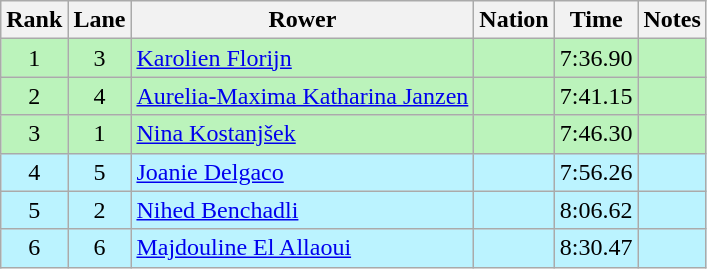<table class="wikitable sortable" style="text-align:center">
<tr>
<th>Rank</th>
<th>Lane</th>
<th>Rower</th>
<th>Nation</th>
<th>Time</th>
<th>Notes</th>
</tr>
<tr bgcolor=bbf3bb>
<td>1</td>
<td>3</td>
<td align=left><a href='#'>Karolien Florijn</a></td>
<td align=left></td>
<td>7:36.90</td>
<td></td>
</tr>
<tr bgcolor=bbf3bb>
<td>2</td>
<td>4</td>
<td align=left><a href='#'>Aurelia-Maxima Katharina Janzen</a></td>
<td align=left></td>
<td>7:41.15</td>
<td></td>
</tr>
<tr bgcolor=bbf3bb>
<td>3</td>
<td>1</td>
<td align=left><a href='#'>Nina Kostanjšek</a></td>
<td align=left></td>
<td>7:46.30</td>
<td></td>
</tr>
<tr bgcolor=bbf3ff>
<td>4</td>
<td>5</td>
<td align=left><a href='#'>Joanie Delgaco</a></td>
<td align=left></td>
<td>7:56.26</td>
<td></td>
</tr>
<tr bgcolor=bbf3ff>
<td>5</td>
<td>2</td>
<td align=left><a href='#'>Nihed Benchadli</a></td>
<td align=left></td>
<td>8:06.62</td>
<td></td>
</tr>
<tr bgcolor=bbf3ff>
<td>6</td>
<td>6</td>
<td align=left><a href='#'>Majdouline El Allaoui</a></td>
<td align=left></td>
<td>8:30.47</td>
<td></td>
</tr>
</table>
